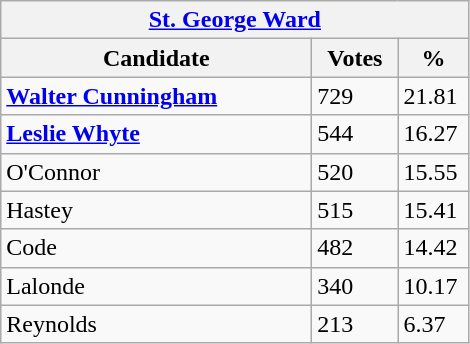<table class="wikitable">
<tr>
<th colspan="3"><a href='#'>St. George Ward</a></th>
</tr>
<tr>
<th style="width: 200px">Candidate</th>
<th style="width: 50px">Votes</th>
<th style="width: 40px">%</th>
</tr>
<tr>
<td><strong><a href='#'>Walter Cunningham</a></strong></td>
<td>729</td>
<td>21.81</td>
</tr>
<tr>
<td><strong><a href='#'>Leslie Whyte</a></strong></td>
<td>544</td>
<td>16.27</td>
</tr>
<tr>
<td>O'Connor</td>
<td>520</td>
<td>15.55</td>
</tr>
<tr>
<td>Hastey</td>
<td>515</td>
<td>15.41</td>
</tr>
<tr>
<td>Code</td>
<td>482</td>
<td>14.42</td>
</tr>
<tr>
<td>Lalonde</td>
<td>340</td>
<td>10.17</td>
</tr>
<tr>
<td>Reynolds</td>
<td>213</td>
<td>6.37</td>
</tr>
</table>
